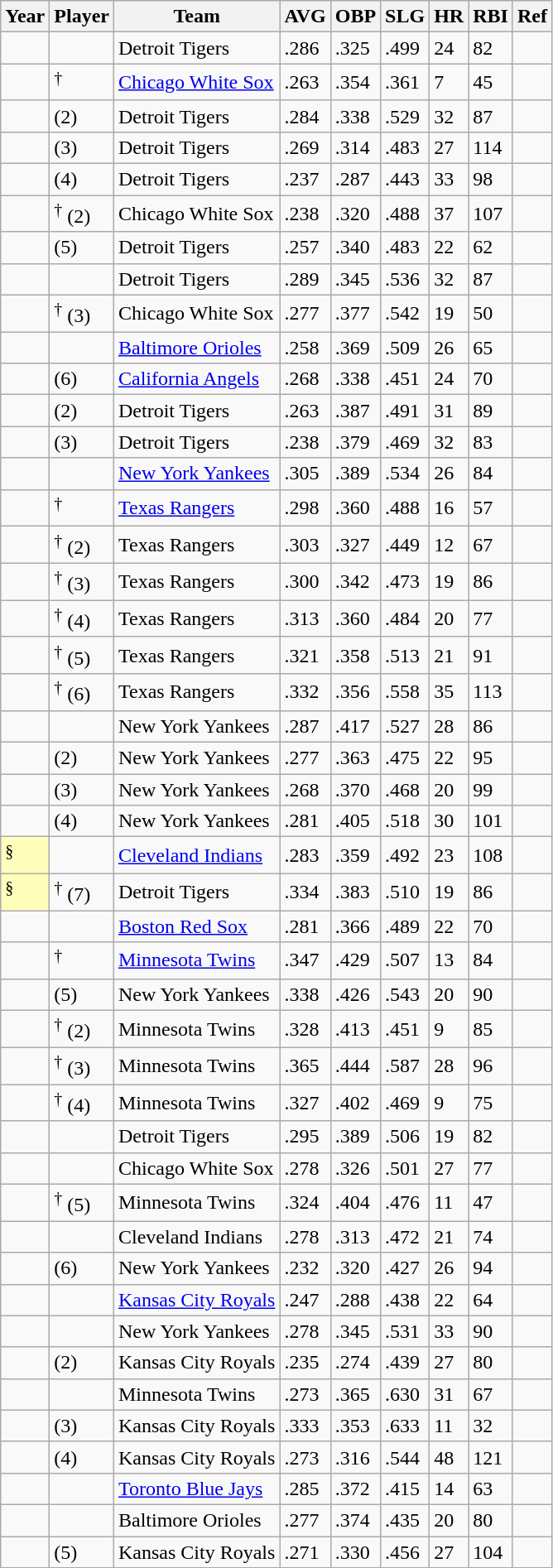<table class="wikitable sortable" border="1">
<tr>
<th>Year</th>
<th>Player</th>
<th>Team</th>
<th>AVG</th>
<th>OBP</th>
<th>SLG</th>
<th>HR</th>
<th>RBI</th>
<th class="unsortable">Ref</th>
</tr>
<tr>
<td></td>
<td></td>
<td>Detroit Tigers</td>
<td>.286</td>
<td>.325</td>
<td>.499</td>
<td>24</td>
<td>82</td>
<td></td>
</tr>
<tr>
<td></td>
<td><sup>†</sup></td>
<td><a href='#'>Chicago White Sox</a></td>
<td>.263</td>
<td>.354</td>
<td>.361</td>
<td>7</td>
<td>45</td>
<td></td>
</tr>
<tr>
<td></td>
<td> (2)</td>
<td>Detroit Tigers</td>
<td>.284</td>
<td>.338</td>
<td>.529</td>
<td>32</td>
<td>87</td>
<td></td>
</tr>
<tr>
<td></td>
<td> (3)</td>
<td>Detroit Tigers</td>
<td>.269</td>
<td>.314</td>
<td>.483</td>
<td>27</td>
<td>114</td>
<td></td>
</tr>
<tr>
<td></td>
<td> (4)</td>
<td>Detroit Tigers</td>
<td>.237</td>
<td>.287</td>
<td>.443</td>
<td>33</td>
<td>98</td>
<td></td>
</tr>
<tr>
<td></td>
<td><sup>†</sup> (2)</td>
<td>Chicago White Sox</td>
<td>.238</td>
<td>.320</td>
<td>.488</td>
<td>37</td>
<td>107</td>
<td></td>
</tr>
<tr>
<td></td>
<td> (5)</td>
<td>Detroit Tigers</td>
<td>.257</td>
<td>.340</td>
<td>.483</td>
<td>22</td>
<td>62</td>
<td></td>
</tr>
<tr>
<td></td>
<td></td>
<td>Detroit Tigers</td>
<td>.289</td>
<td>.345</td>
<td>.536</td>
<td>32</td>
<td>87</td>
<td></td>
</tr>
<tr>
<td></td>
<td><sup>†</sup> (3)</td>
<td>Chicago White Sox</td>
<td>.277</td>
<td>.377</td>
<td>.542</td>
<td>19</td>
<td>50</td>
<td></td>
</tr>
<tr>
<td></td>
<td></td>
<td><a href='#'>Baltimore Orioles</a></td>
<td>.258</td>
<td>.369</td>
<td>.509</td>
<td>26</td>
<td>65</td>
<td></td>
</tr>
<tr>
<td></td>
<td> (6)</td>
<td><a href='#'>California Angels</a></td>
<td>.268</td>
<td>.338</td>
<td>.451</td>
<td>24</td>
<td>70</td>
<td></td>
</tr>
<tr>
<td></td>
<td> (2)</td>
<td>Detroit Tigers</td>
<td>.263</td>
<td>.387</td>
<td>.491</td>
<td>31</td>
<td>89</td>
<td></td>
</tr>
<tr>
<td></td>
<td> (3)</td>
<td>Detroit Tigers</td>
<td>.238</td>
<td>.379</td>
<td>.469</td>
<td>32</td>
<td>83</td>
<td></td>
</tr>
<tr>
<td></td>
<td></td>
<td><a href='#'>New York Yankees</a></td>
<td>.305</td>
<td>.389</td>
<td>.534</td>
<td>26</td>
<td>84</td>
<td></td>
</tr>
<tr>
<td></td>
<td><sup>†</sup></td>
<td><a href='#'>Texas Rangers</a></td>
<td>.298</td>
<td>.360</td>
<td>.488</td>
<td>16</td>
<td>57</td>
<td></td>
</tr>
<tr>
<td></td>
<td><sup>†</sup> (2)</td>
<td>Texas Rangers</td>
<td>.303</td>
<td>.327</td>
<td>.449</td>
<td>12</td>
<td>67</td>
<td></td>
</tr>
<tr>
<td></td>
<td><sup>†</sup> (3)</td>
<td>Texas Rangers</td>
<td>.300</td>
<td>.342</td>
<td>.473</td>
<td>19</td>
<td>86</td>
<td></td>
</tr>
<tr>
<td></td>
<td><sup>†</sup> (4)</td>
<td>Texas Rangers</td>
<td>.313</td>
<td>.360</td>
<td>.484</td>
<td>20</td>
<td>77</td>
<td></td>
</tr>
<tr>
<td></td>
<td><sup>†</sup> (5)</td>
<td>Texas Rangers</td>
<td>.321</td>
<td>.358</td>
<td>.513</td>
<td>21</td>
<td>91</td>
<td></td>
</tr>
<tr>
<td></td>
<td><sup>†</sup> (6)</td>
<td>Texas Rangers</td>
<td>.332</td>
<td>.356</td>
<td>.558</td>
<td>35</td>
<td>113</td>
<td></td>
</tr>
<tr>
<td></td>
<td></td>
<td>New York Yankees</td>
<td>.287</td>
<td>.417</td>
<td>.527</td>
<td>28</td>
<td>86</td>
<td></td>
</tr>
<tr>
<td></td>
<td> (2)</td>
<td>New York Yankees</td>
<td>.277</td>
<td>.363</td>
<td>.475</td>
<td>22</td>
<td>95</td>
<td></td>
</tr>
<tr>
<td></td>
<td> (3)</td>
<td>New York Yankees</td>
<td>.268</td>
<td>.370</td>
<td>.468</td>
<td>20</td>
<td>99</td>
<td></td>
</tr>
<tr>
<td></td>
<td> (4)</td>
<td>New York Yankees</td>
<td>.281</td>
<td>.405</td>
<td>.518</td>
<td>30</td>
<td>101</td>
<td></td>
</tr>
<tr>
<td bgcolor="#ffffbb"><sup>§</sup></td>
<td></td>
<td><a href='#'>Cleveland Indians</a></td>
<td>.283</td>
<td>.359</td>
<td>.492</td>
<td>23</td>
<td>108</td>
<td></td>
</tr>
<tr>
<td bgcolor="#ffffbb"><sup>§</sup></td>
<td><sup>†</sup> (7)</td>
<td>Detroit Tigers</td>
<td>.334</td>
<td>.383</td>
<td>.510</td>
<td>19</td>
<td>86</td>
<td></td>
</tr>
<tr>
<td></td>
<td></td>
<td><a href='#'>Boston Red Sox</a></td>
<td>.281</td>
<td>.366</td>
<td>.489</td>
<td>22</td>
<td>70</td>
<td></td>
</tr>
<tr>
<td></td>
<td><sup>†</sup></td>
<td><a href='#'>Minnesota Twins</a></td>
<td>.347</td>
<td>.429</td>
<td>.507</td>
<td>13</td>
<td>84</td>
<td></td>
</tr>
<tr>
<td></td>
<td> (5)</td>
<td>New York Yankees</td>
<td>.338</td>
<td>.426</td>
<td>.543</td>
<td>20</td>
<td>90</td>
<td></td>
</tr>
<tr>
<td></td>
<td><sup>†</sup> (2)</td>
<td>Minnesota Twins</td>
<td>.328</td>
<td>.413</td>
<td>.451</td>
<td>9</td>
<td>85</td>
<td></td>
</tr>
<tr>
<td></td>
<td><sup>†</sup> (3)</td>
<td>Minnesota Twins</td>
<td>.365</td>
<td>.444</td>
<td>.587</td>
<td>28</td>
<td>96</td>
<td></td>
</tr>
<tr>
<td></td>
<td><sup>†</sup> (4)</td>
<td>Minnesota Twins</td>
<td>.327</td>
<td>.402</td>
<td>.469</td>
<td>9</td>
<td>75</td>
<td></td>
</tr>
<tr>
<td></td>
<td></td>
<td>Detroit Tigers</td>
<td>.295</td>
<td>.389</td>
<td>.506</td>
<td>19</td>
<td>82</td>
<td></td>
</tr>
<tr>
<td></td>
<td></td>
<td>Chicago White Sox</td>
<td>.278</td>
<td>.326</td>
<td>.501</td>
<td>27</td>
<td>77</td>
<td></td>
</tr>
<tr>
<td></td>
<td><sup>†</sup> (5)</td>
<td>Minnesota Twins</td>
<td>.324</td>
<td>.404</td>
<td>.476</td>
<td>11</td>
<td>47</td>
<td></td>
</tr>
<tr>
<td></td>
<td></td>
<td>Cleveland Indians</td>
<td>.278</td>
<td>.313</td>
<td>.472</td>
<td>21</td>
<td>74</td>
<td></td>
</tr>
<tr>
<td></td>
<td> (6)</td>
<td>New York Yankees</td>
<td>.232</td>
<td>.320</td>
<td>.427</td>
<td>26</td>
<td>94</td>
<td></td>
</tr>
<tr>
<td></td>
<td></td>
<td><a href='#'>Kansas City Royals</a></td>
<td>.247</td>
<td>.288</td>
<td>.438</td>
<td>22</td>
<td>64</td>
<td></td>
</tr>
<tr>
<td></td>
<td></td>
<td>New York Yankees</td>
<td>.278</td>
<td>.345</td>
<td>.531</td>
<td>33</td>
<td>90</td>
<td></td>
</tr>
<tr>
<td></td>
<td> (2)</td>
<td>Kansas City Royals</td>
<td>.235</td>
<td>.274</td>
<td>.439</td>
<td>27</td>
<td>80</td>
<td></td>
</tr>
<tr>
<td></td>
<td></td>
<td>Minnesota Twins</td>
<td>.273</td>
<td>.365</td>
<td>.630</td>
<td>31</td>
<td>67</td>
<td></td>
</tr>
<tr>
<td></td>
<td> (3)</td>
<td>Kansas City Royals</td>
<td>.333</td>
<td>.353</td>
<td>.633</td>
<td>11</td>
<td>32</td>
<td></td>
</tr>
<tr>
<td></td>
<td> (4)</td>
<td>Kansas City Royals</td>
<td>.273</td>
<td>.316</td>
<td>.544</td>
<td>48</td>
<td>121</td>
<td></td>
</tr>
<tr>
<td></td>
<td></td>
<td><a href='#'>Toronto Blue Jays</a></td>
<td>.285</td>
<td>.372</td>
<td>.415</td>
<td>14</td>
<td>63</td>
<td></td>
</tr>
<tr>
<td></td>
<td></td>
<td>Baltimore Orioles</td>
<td>.277</td>
<td>.374</td>
<td>.435</td>
<td>20</td>
<td>80</td>
<td></td>
</tr>
<tr>
<td></td>
<td> (5)</td>
<td>Kansas City Royals</td>
<td>.271</td>
<td>.330</td>
<td>.456</td>
<td>27</td>
<td>104</td>
<td></td>
</tr>
</table>
